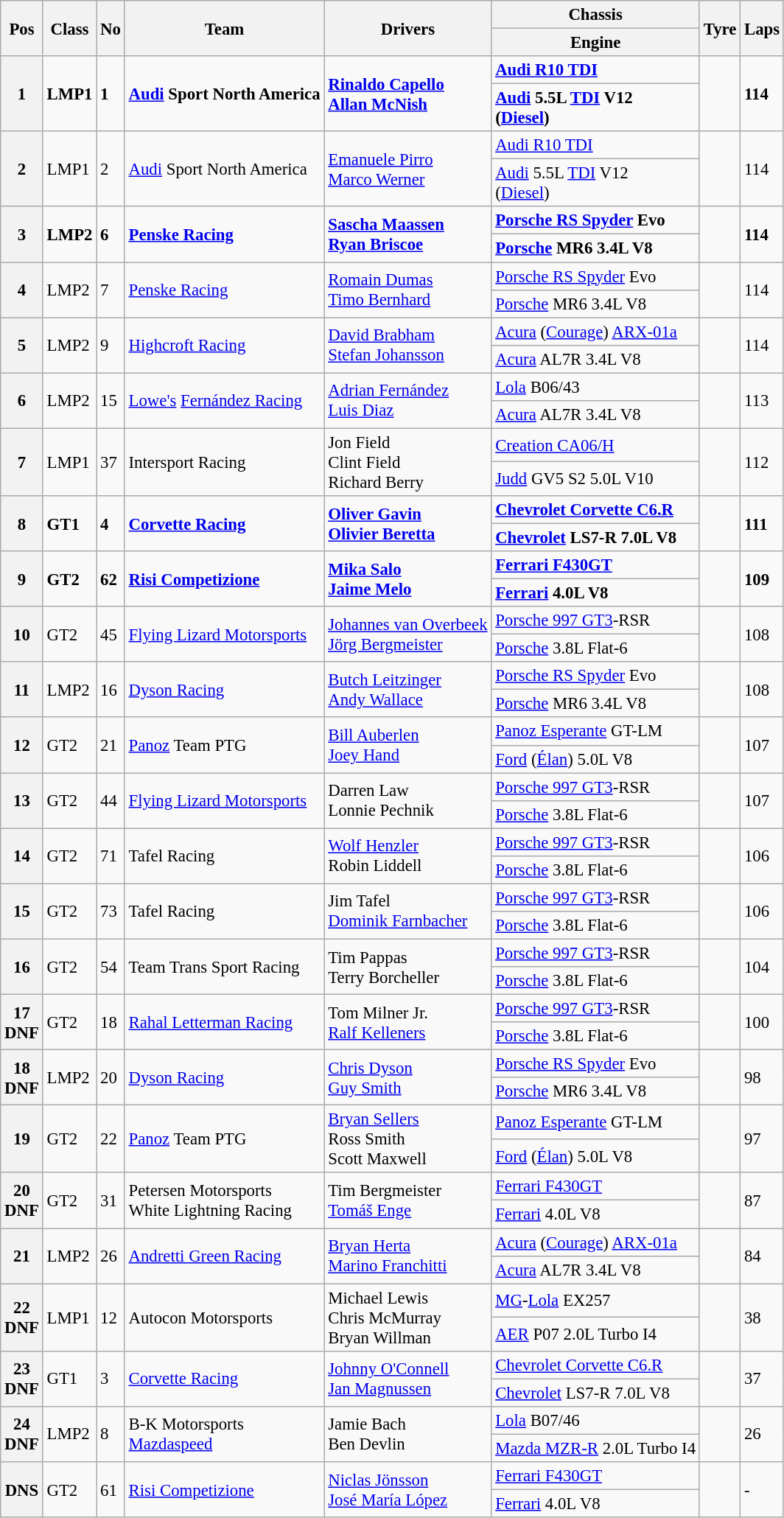<table class="wikitable" style="font-size: 95%;">
<tr>
<th rowspan=2>Pos</th>
<th rowspan=2>Class</th>
<th rowspan=2>No</th>
<th rowspan=2>Team</th>
<th rowspan=2>Drivers</th>
<th>Chassis</th>
<th rowspan=2>Tyre</th>
<th rowspan=2>Laps</th>
</tr>
<tr>
<th>Engine</th>
</tr>
<tr style="font-weight:bold">
<th rowspan=2>1</th>
<td rowspan=2>LMP1</td>
<td rowspan=2>1</td>
<td rowspan=2> <a href='#'>Audi</a> Sport North America</td>
<td rowspan=2> <a href='#'>Rinaldo Capello</a><br> <a href='#'>Allan McNish</a></td>
<td><a href='#'>Audi R10 TDI</a></td>
<td rowspan=2></td>
<td rowspan=2>114</td>
</tr>
<tr style="font-weight:bold">
<td><a href='#'>Audi</a> 5.5L <a href='#'>TDI</a> V12<br>(<a href='#'>Diesel</a>)</td>
</tr>
<tr>
<th rowspan=2>2</th>
<td rowspan=2>LMP1</td>
<td rowspan=2>2</td>
<td rowspan=2> <a href='#'>Audi</a> Sport North America</td>
<td rowspan=2> <a href='#'>Emanuele Pirro</a><br> <a href='#'>Marco Werner</a></td>
<td><a href='#'>Audi R10 TDI</a></td>
<td rowspan=2></td>
<td rowspan=2>114</td>
</tr>
<tr>
<td><a href='#'>Audi</a> 5.5L <a href='#'>TDI</a> V12<br>(<a href='#'>Diesel</a>)</td>
</tr>
<tr style="font-weight:bold">
<th rowspan=2>3</th>
<td rowspan=2>LMP2</td>
<td rowspan=2>6</td>
<td rowspan=2> <a href='#'>Penske Racing</a></td>
<td rowspan=2> <a href='#'>Sascha Maassen</a><br> <a href='#'>Ryan Briscoe</a></td>
<td><a href='#'>Porsche RS Spyder</a> Evo</td>
<td rowspan=2></td>
<td rowspan=2>114</td>
</tr>
<tr style="font-weight:bold">
<td><a href='#'>Porsche</a> MR6 3.4L V8</td>
</tr>
<tr>
<th rowspan=2>4</th>
<td rowspan=2>LMP2</td>
<td rowspan=2>7</td>
<td rowspan=2> <a href='#'>Penske Racing</a></td>
<td rowspan=2> <a href='#'>Romain Dumas</a><br> <a href='#'>Timo Bernhard</a></td>
<td><a href='#'>Porsche RS Spyder</a> Evo</td>
<td rowspan=2></td>
<td rowspan=2>114</td>
</tr>
<tr>
<td><a href='#'>Porsche</a> MR6 3.4L V8</td>
</tr>
<tr>
<th rowspan=2>5</th>
<td rowspan=2>LMP2</td>
<td rowspan=2>9</td>
<td rowspan=2> <a href='#'>Highcroft Racing</a></td>
<td rowspan=2> <a href='#'>David Brabham</a><br> <a href='#'>Stefan Johansson</a></td>
<td><a href='#'>Acura</a> (<a href='#'>Courage</a>) <a href='#'>ARX-01a</a></td>
<td rowspan=2></td>
<td rowspan=2>114</td>
</tr>
<tr>
<td><a href='#'>Acura</a> AL7R 3.4L V8</td>
</tr>
<tr>
<th rowspan=2>6</th>
<td rowspan=2>LMP2</td>
<td rowspan=2>15</td>
<td rowspan=2> <a href='#'>Lowe's</a> <a href='#'>Fernández Racing</a></td>
<td rowspan=2> <a href='#'>Adrian Fernández</a><br> <a href='#'>Luis Diaz</a></td>
<td><a href='#'>Lola</a> B06/43</td>
<td rowspan=2></td>
<td rowspan=2>113</td>
</tr>
<tr>
<td><a href='#'>Acura</a> AL7R 3.4L V8</td>
</tr>
<tr>
<th rowspan=2>7</th>
<td rowspan=2>LMP1</td>
<td rowspan=2>37</td>
<td rowspan=2> Intersport Racing</td>
<td rowspan=2> Jon Field<br> Clint Field<br> Richard Berry</td>
<td><a href='#'>Creation CA06/H</a></td>
<td rowspan=2></td>
<td rowspan=2>112</td>
</tr>
<tr>
<td><a href='#'>Judd</a> GV5 S2 5.0L V10</td>
</tr>
<tr style="font-weight:bold">
<th rowspan=2>8</th>
<td rowspan=2>GT1</td>
<td rowspan=2>4</td>
<td rowspan=2> <a href='#'>Corvette Racing</a></td>
<td rowspan=2> <a href='#'>Oliver Gavin</a><br> <a href='#'>Olivier Beretta</a></td>
<td><a href='#'>Chevrolet Corvette C6.R</a></td>
<td rowspan=2></td>
<td rowspan=2>111</td>
</tr>
<tr style="font-weight:bold">
<td><a href='#'>Chevrolet</a> LS7-R 7.0L V8</td>
</tr>
<tr style="font-weight:bold">
<th rowspan=2>9</th>
<td rowspan=2>GT2</td>
<td rowspan=2>62</td>
<td rowspan=2> <a href='#'>Risi Competizione</a></td>
<td rowspan=2> <a href='#'>Mika Salo</a><br> <a href='#'>Jaime Melo</a></td>
<td><a href='#'>Ferrari F430GT</a></td>
<td rowspan=2></td>
<td rowspan=2>109</td>
</tr>
<tr style="font-weight:bold">
<td><a href='#'>Ferrari</a> 4.0L V8</td>
</tr>
<tr>
<th rowspan=2>10</th>
<td rowspan=2>GT2</td>
<td rowspan=2>45</td>
<td rowspan=2> <a href='#'>Flying Lizard Motorsports</a></td>
<td rowspan=2> <a href='#'>Johannes van Overbeek</a><br> <a href='#'>Jörg Bergmeister</a></td>
<td><a href='#'>Porsche 997 GT3</a>-RSR</td>
<td rowspan=2></td>
<td rowspan=2>108</td>
</tr>
<tr>
<td><a href='#'>Porsche</a> 3.8L Flat-6</td>
</tr>
<tr>
<th rowspan=2>11</th>
<td rowspan=2>LMP2</td>
<td rowspan=2>16</td>
<td rowspan=2> <a href='#'>Dyson Racing</a></td>
<td rowspan=2> <a href='#'>Butch Leitzinger</a><br> <a href='#'>Andy Wallace</a></td>
<td><a href='#'>Porsche RS Spyder</a> Evo</td>
<td rowspan=2></td>
<td rowspan=2>108</td>
</tr>
<tr>
<td><a href='#'>Porsche</a> MR6 3.4L V8</td>
</tr>
<tr>
<th rowspan=2>12</th>
<td rowspan=2>GT2</td>
<td rowspan=2>21</td>
<td rowspan=2> <a href='#'>Panoz</a> Team PTG</td>
<td rowspan=2> <a href='#'>Bill Auberlen</a><br> <a href='#'>Joey Hand</a></td>
<td><a href='#'>Panoz Esperante</a> GT-LM</td>
<td rowspan=2></td>
<td rowspan=2>107</td>
</tr>
<tr>
<td><a href='#'>Ford</a> (<a href='#'>Élan</a>) 5.0L V8</td>
</tr>
<tr>
<th rowspan=2>13</th>
<td rowspan=2>GT2</td>
<td rowspan=2>44</td>
<td rowspan=2> <a href='#'>Flying Lizard Motorsports</a></td>
<td rowspan=2> Darren Law<br> Lonnie Pechnik</td>
<td><a href='#'>Porsche 997 GT3</a>-RSR</td>
<td rowspan=2></td>
<td rowspan=2>107</td>
</tr>
<tr>
<td><a href='#'>Porsche</a> 3.8L Flat-6</td>
</tr>
<tr>
<th rowspan=2>14</th>
<td rowspan=2>GT2</td>
<td rowspan=2>71</td>
<td rowspan=2> Tafel Racing</td>
<td rowspan=2> <a href='#'>Wolf Henzler</a><br> Robin Liddell</td>
<td><a href='#'>Porsche 997 GT3</a>-RSR</td>
<td rowspan=2></td>
<td rowspan=2>106</td>
</tr>
<tr>
<td><a href='#'>Porsche</a> 3.8L Flat-6</td>
</tr>
<tr>
<th rowspan=2>15</th>
<td rowspan=2>GT2</td>
<td rowspan=2>73</td>
<td rowspan=2> Tafel Racing</td>
<td rowspan=2> Jim Tafel<br> <a href='#'>Dominik Farnbacher</a></td>
<td><a href='#'>Porsche 997 GT3</a>-RSR</td>
<td rowspan=2></td>
<td rowspan=2>106</td>
</tr>
<tr>
<td><a href='#'>Porsche</a> 3.8L Flat-6</td>
</tr>
<tr>
<th rowspan=2>16</th>
<td rowspan=2>GT2</td>
<td rowspan=2>54</td>
<td rowspan=2> Team Trans Sport Racing</td>
<td rowspan=2> Tim Pappas<br> Terry Borcheller</td>
<td><a href='#'>Porsche 997 GT3</a>-RSR</td>
<td rowspan=2></td>
<td rowspan=2>104</td>
</tr>
<tr>
<td><a href='#'>Porsche</a> 3.8L Flat-6</td>
</tr>
<tr>
<th rowspan=2>17<br>DNF</th>
<td rowspan=2>GT2</td>
<td rowspan=2>18</td>
<td rowspan=2> <a href='#'>Rahal Letterman Racing</a></td>
<td rowspan=2> Tom Milner Jr.<br> <a href='#'>Ralf Kelleners</a></td>
<td><a href='#'>Porsche 997 GT3</a>-RSR</td>
<td rowspan=2></td>
<td rowspan=2>100</td>
</tr>
<tr>
<td><a href='#'>Porsche</a> 3.8L Flat-6</td>
</tr>
<tr>
<th rowspan=2>18<br>DNF</th>
<td rowspan=2>LMP2</td>
<td rowspan=2>20</td>
<td rowspan=2> <a href='#'>Dyson Racing</a></td>
<td rowspan=2> <a href='#'>Chris Dyson</a><br> <a href='#'>Guy Smith</a></td>
<td><a href='#'>Porsche RS Spyder</a> Evo</td>
<td rowspan=2></td>
<td rowspan=2>98</td>
</tr>
<tr>
<td><a href='#'>Porsche</a> MR6 3.4L V8</td>
</tr>
<tr>
<th rowspan=2>19</th>
<td rowspan=2>GT2</td>
<td rowspan=2>22</td>
<td rowspan=2> <a href='#'>Panoz</a> Team PTG</td>
<td rowspan=2> <a href='#'>Bryan Sellers</a><br> Ross Smith<br> Scott Maxwell</td>
<td><a href='#'>Panoz Esperante</a> GT-LM</td>
<td rowspan=2></td>
<td rowspan=2>97</td>
</tr>
<tr>
<td><a href='#'>Ford</a> (<a href='#'>Élan</a>) 5.0L V8</td>
</tr>
<tr>
<th rowspan=2>20<br>DNF</th>
<td rowspan=2>GT2</td>
<td rowspan=2>31</td>
<td rowspan=2> Petersen Motorsports<br> White Lightning Racing</td>
<td rowspan=2> Tim Bergmeister<br> <a href='#'>Tomáš Enge</a></td>
<td><a href='#'>Ferrari F430GT</a></td>
<td rowspan=2></td>
<td rowspan=2>87</td>
</tr>
<tr>
<td><a href='#'>Ferrari</a> 4.0L V8</td>
</tr>
<tr>
<th rowspan=2>21</th>
<td rowspan=2>LMP2</td>
<td rowspan=2>26</td>
<td rowspan=2> <a href='#'>Andretti Green Racing</a></td>
<td rowspan=2> <a href='#'>Bryan Herta</a><br> <a href='#'>Marino Franchitti</a></td>
<td><a href='#'>Acura</a> (<a href='#'>Courage</a>) <a href='#'>ARX-01a</a></td>
<td rowspan=2></td>
<td rowspan=2>84</td>
</tr>
<tr>
<td><a href='#'>Acura</a> AL7R 3.4L V8</td>
</tr>
<tr>
<th rowspan=2>22<br>DNF</th>
<td rowspan=2>LMP1</td>
<td rowspan=2>12</td>
<td rowspan=2> Autocon Motorsports</td>
<td rowspan=2> Michael Lewis<br> Chris McMurray<br> Bryan Willman</td>
<td><a href='#'>MG</a>-<a href='#'>Lola</a> EX257</td>
<td rowspan=2></td>
<td rowspan=2>38</td>
</tr>
<tr>
<td><a href='#'>AER</a> P07 2.0L Turbo I4</td>
</tr>
<tr>
<th rowspan=2>23<br>DNF</th>
<td rowspan=2>GT1</td>
<td rowspan=2>3</td>
<td rowspan=2> <a href='#'>Corvette Racing</a></td>
<td rowspan=2> <a href='#'>Johnny O'Connell</a><br> <a href='#'>Jan Magnussen</a></td>
<td><a href='#'>Chevrolet Corvette C6.R</a></td>
<td rowspan=2></td>
<td rowspan=2>37</td>
</tr>
<tr>
<td><a href='#'>Chevrolet</a> LS7-R 7.0L V8</td>
</tr>
<tr>
<th rowspan=2>24<br>DNF</th>
<td rowspan=2>LMP2</td>
<td rowspan=2>8</td>
<td rowspan=2> B-K Motorsports<br> <a href='#'>Mazdaspeed</a></td>
<td rowspan=2> Jamie Bach<br> Ben Devlin</td>
<td><a href='#'>Lola</a> B07/46</td>
<td rowspan=2></td>
<td rowspan=2>26</td>
</tr>
<tr>
<td><a href='#'>Mazda MZR-R</a> 2.0L Turbo I4</td>
</tr>
<tr>
<th rowspan=2>DNS</th>
<td rowspan=2>GT2</td>
<td rowspan=2>61</td>
<td rowspan=2> <a href='#'>Risi Competizione</a></td>
<td rowspan=2> <a href='#'>Niclas Jönsson</a><br> <a href='#'>José María López</a></td>
<td><a href='#'>Ferrari F430GT</a></td>
<td rowspan=2></td>
<td rowspan=2>-</td>
</tr>
<tr>
<td><a href='#'>Ferrari</a> 4.0L V8</td>
</tr>
</table>
